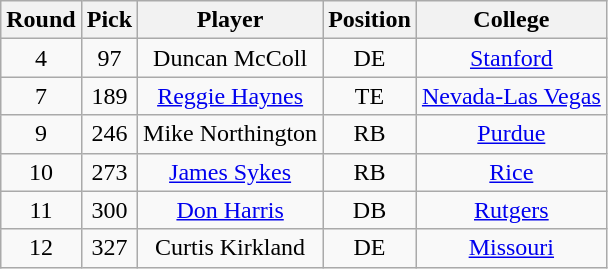<table class="wikitable sortable sortable"  style="text-align:center;">
<tr>
<th>Round</th>
<th>Pick</th>
<th>Player</th>
<th>Position</th>
<th>College</th>
</tr>
<tr>
<td>4</td>
<td>97</td>
<td>Duncan McColl</td>
<td>DE</td>
<td><a href='#'>Stanford</a></td>
</tr>
<tr>
<td>7</td>
<td>189</td>
<td><a href='#'>Reggie Haynes</a></td>
<td>TE</td>
<td><a href='#'>Nevada-Las Vegas</a></td>
</tr>
<tr>
<td>9</td>
<td>246</td>
<td>Mike Northington</td>
<td>RB</td>
<td><a href='#'>Purdue</a></td>
</tr>
<tr>
<td>10</td>
<td>273</td>
<td><a href='#'>James Sykes</a></td>
<td>RB</td>
<td><a href='#'>Rice</a></td>
</tr>
<tr>
<td>11</td>
<td>300</td>
<td><a href='#'>Don Harris</a></td>
<td>DB</td>
<td><a href='#'>Rutgers</a></td>
</tr>
<tr>
<td>12</td>
<td>327</td>
<td>Curtis Kirkland</td>
<td>DE</td>
<td><a href='#'>Missouri</a></td>
</tr>
</table>
